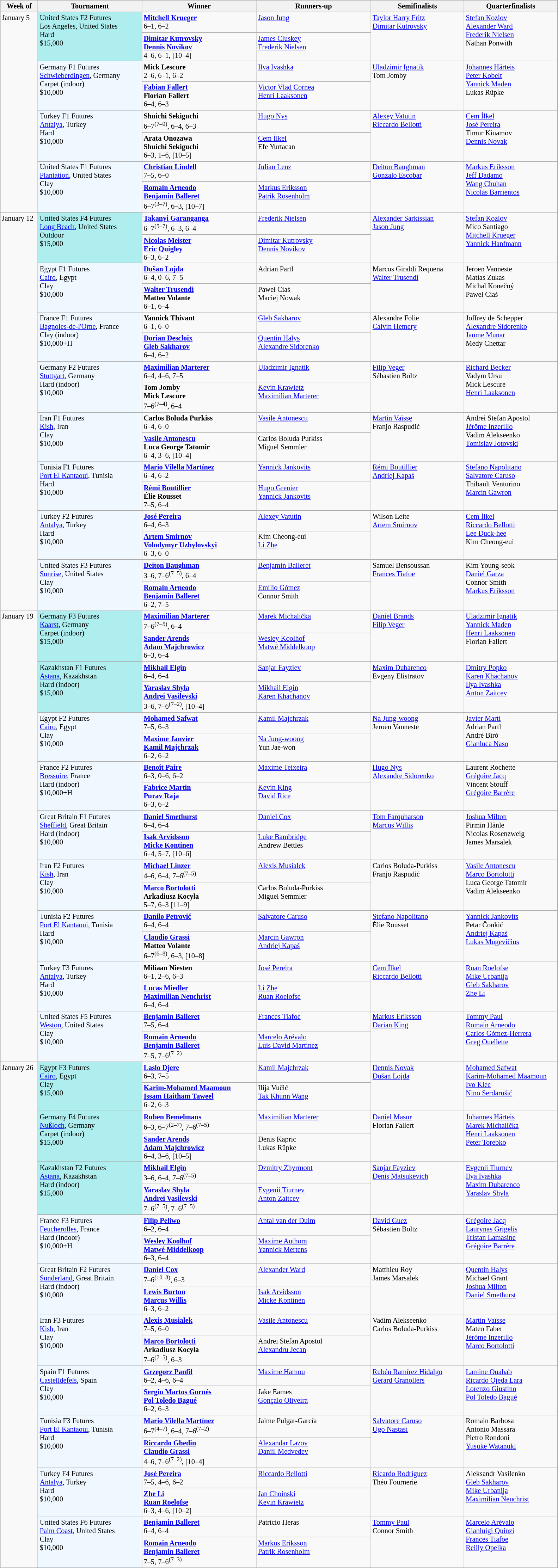<table class="wikitable" style="font-size:85%;">
<tr>
<th width="65">Week of</th>
<th style="width:190px;">Tournament</th>
<th style="width:210px;">Winner</th>
<th style="width:210px;">Runners-up</th>
<th style="width:170px;">Semifinalists</th>
<th style="width:170px;">Quarterfinalists</th>
</tr>
<tr valign=top>
<td rowspan=8>January 5</td>
<td rowspan="2" style="background:#afeeee;">United States F2 Futures<br>Los Angeles, United States<br> Hard <br> $15,000 <br> </td>
<td> <strong><a href='#'>Mitchell Krueger</a></strong><br>6–1, 6–2</td>
<td> <a href='#'>Jason Jung</a></td>
<td rowspan=2> <a href='#'>Taylor Harry Fritz</a> <br>  <a href='#'>Dimitar Kutrovsky</a></td>
<td rowspan=2> <a href='#'>Stefan Kozlov</a> <br>  <a href='#'>Alexander Ward</a> <br>  <a href='#'>Frederik Nielsen</a> <br>  Nathan Ponwith</td>
</tr>
<tr valign=top>
<td> <strong><a href='#'>Dimitar Kutrovsky</a></strong> <br>  <strong><a href='#'>Dennis Novikov</a></strong><br>4–6, 6–1, [10–4]</td>
<td> <a href='#'>James Cluskey</a> <br>  <a href='#'>Frederik Nielsen</a></td>
</tr>
<tr valign=top>
<td rowspan="2" style="background:#f0f8ff;">Germany F1 Futures<br><a href='#'>Schwieberdingen</a>, Germany<br> Carpet (indoor) <br> $10,000 <br> </td>
<td> <strong>Mick Lescure</strong><br>2–6, 6–1, 6–2</td>
<td> <a href='#'>Ilya Ivashka</a></td>
<td rowspan=2> <a href='#'>Uladzimir Ignatik</a> <br>  Tom Jomby</td>
<td rowspan=2> <a href='#'>Johannes Härteis</a> <br>  <a href='#'>Peter Kobelt</a> <br>  <a href='#'>Yannick Maden</a> <br>  Lukas Rüpke</td>
</tr>
<tr valign=top>
<td> <strong><a href='#'>Fabian Fallert</a></strong> <br>  <strong>Florian Fallert</strong> <br>6–4, 6–3</td>
<td> <a href='#'>Victor Vlad Cornea</a> <br>  <a href='#'>Henri Laaksonen</a></td>
</tr>
<tr valign=top>
<td rowspan="2" style="background:#f0f8ff;">Turkey F1 Futures<br><a href='#'>Antalya</a>, Turkey<br> Hard <br> $10,000 <br> </td>
<td> <strong>Shuichi Sekiguchi</strong><br>6–7<sup>(7–9)</sup>, 6–4, 6–3</td>
<td> <a href='#'>Hugo Nys</a></td>
<td rowspan=2> <a href='#'>Alexey Vatutin</a><br>  <a href='#'>Riccardo Bellotti</a></td>
<td rowspan=2> <a href='#'>Cem İlkel</a> <br> <a href='#'>José Pereira</a> <br> Timur Kiuamov <br>  <a href='#'>Dennis Novak</a></td>
</tr>
<tr valign=top>
<td> <strong>Arata Onozawa</strong> <br>  <strong>Shuichi Sekiguchi</strong><br>6–3, 1–6, [10–5]</td>
<td> <a href='#'>Cem İlkel</a> <br>  Efe Yurtacan</td>
</tr>
<tr valign=top>
<td rowspan="2" style="background:#f0f8ff;">United States F1 Futures<br><a href='#'>Plantation</a>, United States <br> Clay <br> $10,000  <br> </td>
<td> <strong><a href='#'>Christian Lindell</a></strong><br>7–5, 6–0</td>
<td> <a href='#'>Julian Lenz</a></td>
<td rowspan=2> <a href='#'>Deiton Baughman</a> <br>  <a href='#'>Gonzalo Escobar</a></td>
<td rowspan=2> <a href='#'>Markus Eriksson</a> <br>  <a href='#'>Jeff Dadamo</a> <br>  <a href='#'>Wang Chuhan</a> <br>  <a href='#'>Nicolás Barrientos</a></td>
</tr>
<tr valign=top>
<td> <strong><a href='#'>Romain Arneodo</a></strong> <br>  <strong><a href='#'>Benjamin Balleret</a></strong><br> 6–7<sup>(3–7)</sup>, 6–3, [10–7]</td>
<td> <a href='#'>Markus Eriksson</a> <br>  <a href='#'>Patrik Rosenholm</a></td>
</tr>
<tr valign=top>
<td rowspan=16>January 12</td>
<td rowspan="2" style="background:#afeeee;">United States F4 Futures<br><a href='#'>Long Beach</a>, United States <br> Outdoor <br> $15,000 <br> </td>
<td> <strong><a href='#'>Takanyi Garanganga</a></strong><br>6–7<sup>(5–7)</sup>, 6–3, 6–4</td>
<td> <a href='#'>Frederik Nielsen</a></td>
<td rowspan=2> <a href='#'>Alexander Sarkissian</a> <br>  <a href='#'>Jason Jung</a></td>
<td rowspan=2> <a href='#'>Stefan Kozlov</a> <br>  Mico Santiago <br>  <a href='#'>Mitchell Krueger</a> <br>  <a href='#'>Yannick Hanfmann</a></td>
</tr>
<tr valign=top>
<td> <strong><a href='#'>Nicolas Meister</a></strong> <br>  <strong><a href='#'>Eric Quigley</a></strong> <br>6–3, 6–2</td>
<td> <a href='#'>Dimitar Kutrovsky</a> <br>  <a href='#'>Dennis Novikov</a></td>
</tr>
<tr valign=top>
<td rowspan="2" style="background:#f0f8ff;">Egypt F1 Futures<br><a href='#'>Cairo</a>, Egypt<br> Clay <br> $10,000 <br> </td>
<td> <strong><a href='#'>Dušan Lojda</a></strong><br>6–4, 0–6, 7–5</td>
<td> Adrian Partl</td>
<td rowspan=2> Marcos Giraldi Requena<br>  <a href='#'>Walter Trusendi</a></td>
<td rowspan=2> Jeroen Vanneste <br>  Matías Zukas <br>  Michal Konečný <br>  Paweł Ciaś</td>
</tr>
<tr valign=top>
<td> <strong><a href='#'>Walter Trusendi</a></strong> <br>  <strong>Matteo Volante</strong> <br> 6–1, 6–4</td>
<td> Paweł Ciaś <br>  Maciej Nowak</td>
</tr>
<tr valign=top>
<td rowspan="2" style="background:#f0f8ff;">France F1 Futures<br><a href='#'>Bagnoles-de-l'Orne</a>, France<br> Clay (indoor) <br> $10,000+H <br> </td>
<td> <strong>Yannick Thivant</strong><br>6–1, 6–0</td>
<td> <a href='#'>Gleb Sakharov</a></td>
<td rowspan=2> Alexandre Folie <br>  <a href='#'>Calvin Hemery</a></td>
<td rowspan=2> Joffrey de Schepper <br>  <a href='#'>Alexandre Sidorenko</a> <br>  <a href='#'>Jaume Munar</a> <br>  Medy Chettar</td>
</tr>
<tr valign=top>
<td> <strong><a href='#'>Dorian Descloix</a></strong> <br>  <strong><a href='#'>Gleb Sakharov</a></strong><br>6–4, 6–2</td>
<td> <a href='#'>Quentin Halys</a> <br>  <a href='#'>Alexandre Sidorenko</a></td>
</tr>
<tr valign=top>
<td rowspan="2" style="background:#f0f8ff;">Germany F2 Futures<br><a href='#'>Stuttgart</a>, Germany<br> Hard (indoor) <br> $10,000 <br> </td>
<td> <strong><a href='#'>Maximilian Marterer</a></strong><br>6–4, 4–6, 7–5</td>
<td> <a href='#'>Uladzimir Ignatik</a></td>
<td rowspan=2> <a href='#'>Filip Veger</a> <br>  Sébastien Boltz</td>
<td rowspan=2> <a href='#'>Richard Becker</a> <br>  Vadym Ursu <br>  Mick Lescure <br>  <a href='#'>Henri Laaksonen</a></td>
</tr>
<tr valign=top>
<td> <strong>Tom Jomby</strong> <br>  <strong>Mick Lescure</strong><br>7–6<sup>(7–4)</sup>, 6–4</td>
<td> <a href='#'>Kevin Krawietz</a> <br>  <a href='#'>Maximilian Marterer</a></td>
</tr>
<tr valign=top>
<td rowspan="2" style="background:#f0f8ff;">Iran F1 Futures<br><a href='#'>Kish</a>, Iran<br> Clay <br> $10,000 <br> </td>
<td> <strong>Carlos Boluda Purkiss</strong><br>6–4, 6–0</td>
<td> <a href='#'>Vasile Antonescu</a></td>
<td rowspan=2> <a href='#'>Martin Vaïsse</a> <br>  Franjo Raspudić</td>
<td rowspan=2> Andrei Stefan Apostol <br>  <a href='#'>Jérôme Inzerillo</a> <br>  Vadim Alekseenko <br>  <a href='#'>Tomislav Jotovski</a></td>
</tr>
<tr valign=top>
<td> <strong><a href='#'>Vasile Antonescu</a></strong> <br>  <strong>Luca George Tatomir</strong> <br>6–4, 3–6, [10–4]</td>
<td> Carlos Boluda Purkiss <br>  Miguel Semmler</td>
</tr>
<tr valign=top>
<td rowspan="2" style="background:#f0f8ff;">Tunisia F1 Futures<br><a href='#'>Port El Kantaoui</a>, Tunisia<br> Hard <br> $10,000 <br> </td>
<td> <strong><a href='#'>Mario Vilella Martínez</a></strong><br>6–4, 6–2</td>
<td> <a href='#'>Yannick Jankovits</a></td>
<td rowspan=2> <a href='#'>Rémi Boutillier</a> <br>  <a href='#'>Andriej Kapaś</a></td>
<td rowspan=2> <a href='#'>Stefano Napolitano</a> <br>  <a href='#'>Salvatore Caruso</a> <br>  Thibault Venturino <br>  <a href='#'>Marcin Gawron</a></td>
</tr>
<tr valign=top>
<td> <strong><a href='#'>Rémi Boutillier</a></strong> <br>  <strong>Élie Rousset</strong> <br> 7–5, 6–4</td>
<td> <a href='#'>Hugo Grenier</a> <br>  <a href='#'>Yannick Jankovits</a></td>
</tr>
<tr valign=top>
<td rowspan="2" style="background:#f0f8ff;">Turkey F2 Futures<br><a href='#'>Antalya</a>, Turkey<br> Hard <br> $10,000 <br> </td>
<td> <strong><a href='#'>José Pereira</a></strong><br>6–4, 6–3</td>
<td> <a href='#'>Alexey Vatutin</a></td>
<td rowspan=2> Wilson Leite <br>  <a href='#'>Artem Smirnov</a></td>
<td rowspan=2> <a href='#'>Cem İlkel</a> <br>  <a href='#'>Riccardo Bellotti</a> <br>  <a href='#'>Lee Duck-hee</a> <br>  Kim Cheong-eui</td>
</tr>
<tr valign=top>
<td> <strong><a href='#'>Artem Smirnov</a></strong> <br>  <strong><a href='#'>Volodymyr Uzhylovskyi</a></strong> <br> 6–3, 6–0</td>
<td> Kim Cheong-eui <br>  <a href='#'>Li Zhe</a></td>
</tr>
<tr valign=top>
<td rowspan="2" style="background:#f0f8ff;">United States F3 Futures<br><a href='#'>Sunrise</a>, United States<br> Clay <br> $10,000 <br> </td>
<td> <strong><a href='#'>Deiton Baughman</a></strong><br>3–6, 7–6<sup>(7–5)</sup>, 6–4</td>
<td> <a href='#'>Benjamin Balleret</a></td>
<td rowspan=2> Samuel Bensoussan <br>  <a href='#'>Frances Tiafoe</a></td>
<td rowspan=2> Kim Young-seok <br>  <a href='#'>Daniel Garza</a> <br>  Connor Smith <br>  <a href='#'>Markus Eriksson</a></td>
</tr>
<tr valign=top>
<td> <strong><a href='#'>Romain Arneodo</a></strong> <br>  <strong><a href='#'>Benjamin Balleret</a></strong> <br> 6–2, 7–5</td>
<td> <a href='#'>Emilio Gómez</a> <br>  Connor Smith</td>
</tr>
<tr valign=top>
<td rowspan=18>January 19</td>
<td rowspan="2" style="background:#afeeee;">Germany F3 Futures<br><a href='#'>Kaarst</a>, Germany<br> Carpet (indoor) <br> $15,000</td>
<td> <strong><a href='#'>Maximilian Marterer</a></strong><br>7–6<sup>(7–5)</sup>, 6–4</td>
<td> <a href='#'>Marek Michalička</a></td>
<td rowspan=2> <a href='#'>Daniel Brands</a> <br>  <a href='#'>Filip Veger</a></td>
<td rowspan=2> <a href='#'>Uladzimir Ignatik</a> <br>  <a href='#'>Yannick Maden</a> <br>  <a href='#'>Henri Laaksonen</a> <br>  Florian Fallert</td>
</tr>
<tr valign=top>
<td> <strong><a href='#'>Sander Arends</a></strong> <br>  <strong><a href='#'>Adam Majchrowicz</a></strong> <br> 6–3, 6–4</td>
<td> <a href='#'>Wesley Koolhof</a> <br>  <a href='#'>Matwé Middelkoop</a></td>
</tr>
<tr valign=top>
<td rowspan="2" style="background:#afeeee;">Kazakhstan F1 Futures<br><a href='#'>Astana</a>, Kazakhstan<br> Hard (indoor) <br> $15,000</td>
<td> <strong><a href='#'>Mikhail Elgin</a></strong><br>6–4, 6–4</td>
<td> <a href='#'>Sanjar Fayziev</a></td>
<td rowspan=2> <a href='#'>Maxim Dubarenco</a> <br>  Evgeny Elistratov</td>
<td rowspan=2> <a href='#'>Dmitry Popko</a> <br>  <a href='#'>Karen Khachanov</a> <br>  <a href='#'>Ilya Ivashka</a> <br>   <a href='#'>Anton Zaitcev</a></td>
</tr>
<tr valign=top>
<td> <strong><a href='#'>Yaraslav Shyla</a></strong> <br>  <strong><a href='#'>Andrei Vasilevski</a></strong> <br> 3–6, 7–6<sup>(7–2)</sup>, [10–4]</td>
<td> <a href='#'>Mikhail Elgin</a> <br>  <a href='#'>Karen Khachanov</a></td>
</tr>
<tr valign=top>
<td rowspan="2" style="background:#f0f8ff;">Egypt F2 Futures<br><a href='#'>Cairo</a>, Egypt<br> Clay <br> $10,000</td>
<td> <strong><a href='#'>Mohamed Safwat</a></strong><br>7–5, 6–3</td>
<td> <a href='#'>Kamil Majchrzak</a></td>
<td rowspan=2> <a href='#'>Na Jung-woong</a> <br>  Jeroen Vanneste</td>
<td rowspan=2> <a href='#'>Javier Martí</a> <br>  Adrian Partl <br>  André Biró <br>  <a href='#'>Gianluca Naso</a></td>
</tr>
<tr valign=top>
<td> <strong><a href='#'>Maxime Janvier</a></strong> <br>  <strong><a href='#'>Kamil Majchrzak</a></strong> <br> 6–2, 6–2</td>
<td> <a href='#'>Na Jung-woong</a> <br>  Yun Jae-won</td>
</tr>
<tr valign=top>
<td rowspan="2" style="background:#f0f8ff;">France F2 Futures<br><a href='#'>Bressuire</a>, France<br> Hard (indoor) <br> $10,000+H</td>
<td> <strong><a href='#'>Benoît Paire</a></strong> <br>6–3, 0–6, 6–2</td>
<td> <a href='#'>Maxime Teixeira</a></td>
<td rowspan=2> <a href='#'>Hugo Nys</a> <br>  <a href='#'>Alexandre Sidorenko</a></td>
<td rowspan=2> Laurent Rochette <br>  <a href='#'>Grégoire Jacq</a> <br>  Vincent Stouff <br>  <a href='#'>Grégoire Barrère</a></td>
</tr>
<tr valign=top>
<td> <strong><a href='#'>Fabrice Martin</a></strong> <br>  <strong><a href='#'>Purav Raja</a></strong> <br> 6–3, 6–2</td>
<td> <a href='#'>Kevin King</a> <br>  <a href='#'>David Rice</a></td>
</tr>
<tr valign=top>
<td rowspan="2" style="background:#f0f8ff;">Great Britain F1 Futures<br><a href='#'>Sheffield</a>, Great Britain <br> Hard (indoor) <br> $10,000</td>
<td> <strong><a href='#'>Daniel Smethurst</a></strong> <br>6–4, 6–4</td>
<td> <a href='#'>Daniel Cox</a></td>
<td rowspan=2> <a href='#'>Tom Farquharson</a> <br>  <a href='#'>Marcus Willis</a></td>
<td rowspan=2> <a href='#'>Joshua Milton</a> <br>  Pirmin Hänle <br>  Nicolas Rosenzweig <br>  James Marsalek</td>
</tr>
<tr valign=top>
<td> <strong><a href='#'>Isak Arvidsson</a></strong> <br>  <strong><a href='#'>Micke Kontinen</a></strong> <br> 6–4, 5–7, [10–6]</td>
<td> <a href='#'>Luke Bambridge</a> <br>  Andrew Bettles</td>
</tr>
<tr valign=top>
<td rowspan="2" style="background:#f0f8ff;">Iran F2 Futures<br><a href='#'>Kish</a>, Iran<br> Clay <br> $10,000</td>
<td> <strong><a href='#'>Michael Linzer</a></strong> <br>4–6, 6–4, 7–6<sup>(7–5)</sup></td>
<td> <a href='#'>Alexis Musialek</a></td>
<td rowspan=2> Carlos Boluda-Purkiss <br>  Franjo Raspudić</td>
<td rowspan=2> <a href='#'>Vasile Antonescu</a> <br>  <a href='#'>Marco Bortolotti</a> <br>  Luca George Tatomir<br>  Vadim Alekseenko</td>
</tr>
<tr valign=top>
<td> <strong><a href='#'>Marco Bortolotti</a></strong> <br>  <strong>Arkadiusz Kocyła</strong> <br> 5–7, 6–3 [11–9]</td>
<td> Carlos Boluda-Purkiss <br>  Miguel Semmler</td>
</tr>
<tr valign=top>
<td rowspan="2" style="background:#f0f8ff;">Tunisia F2 Futures<br><a href='#'>Port El Kantaoui</a>, Tunisia<br> Hard <br> $10,000</td>
<td> <strong><a href='#'>Danilo Petrović</a></strong><br>6–4, 6–4</td>
<td> <a href='#'>Salvatore Caruso</a></td>
<td rowspan=2> <a href='#'>Stefano Napolitano</a> <br>  Élie Rousset</td>
<td rowspan=2> <a href='#'>Yannick Jankovits</a> <br>  Petar Čonkić <br>  <a href='#'>Andriej Kapaś</a> <br>  <a href='#'>Lukas Mugevičius</a></td>
</tr>
<tr valign=top>
<td> <strong><a href='#'>Claudio Grassi</a></strong> <br>  <strong>Matteo Volante</strong> <br> 6–7<sup>(6–8)</sup>, 6–3, [10–8]</td>
<td> <a href='#'>Marcin Gawron</a> <br>  <a href='#'>Andriej Kapaś</a></td>
</tr>
<tr valign=top>
<td rowspan="2" style="background:#f0f8ff;">Turkey F3 Futures<br><a href='#'>Antalya</a>, Turkey<br> Hard <br> $10,000</td>
<td> <strong>Miliaan Niesten</strong> <br>6–1, 2–6, 6–3</td>
<td> <a href='#'>José Pereira</a></td>
<td rowspan=2> <a href='#'>Cem İlkel</a> <br>  <a href='#'>Riccardo Bellotti</a></td>
<td rowspan=2> <a href='#'>Ruan Roelofse</a> <br>  <a href='#'>Mike Urbanija</a> <br>  <a href='#'>Gleb Sakharov</a><br>  <a href='#'>Zhe Li</a></td>
</tr>
<tr valign=top>
<td> <strong><a href='#'>Lucas Miedler</a></strong> <br>  <strong><a href='#'>Maximilian Neuchrist</a></strong> <br> 6–4, 6–4</td>
<td> <a href='#'>Li Zhe</a> <br>  <a href='#'>Ruan Roelofse</a></td>
</tr>
<tr valign=top>
<td rowspan="2" style="background:#f0f8ff;">United States F5 Futures<br><a href='#'>Weston</a>, United States<br> Clay <br> $10,000</td>
<td> <strong><a href='#'>Benjamin Balleret</a></strong><br>7–5, 6–4</td>
<td> <a href='#'>Frances Tiafoe</a></td>
<td rowspan=2> <a href='#'>Markus Eriksson</a> <br>  <a href='#'>Darian King</a></td>
<td rowspan=2> <a href='#'>Tommy Paul</a> <br>  <a href='#'>Romain Arneodo</a> <br>  <a href='#'>Carlos Gómez-Herrera</a> <br>  <a href='#'>Greg Ouellette</a></td>
</tr>
<tr valign=top>
<td> <strong><a href='#'>Romain Arneodo</a></strong> <br>  <strong><a href='#'>Benjamin Balleret</a></strong> <br> 7–5, 7–6<sup>(7–2)</sup></td>
<td> <a href='#'>Marcelo Arévalo</a> <br>  <a href='#'>Luis David Martínez</a></td>
</tr>
<tr valign=top>
<td rowspan=20>January 26</td>
<td rowspan="2" style="background:#afeeee;">Egypt F3 Futures<br><a href='#'>Cairo</a>, Egypt<br> Clay <br> $15,000</td>
<td> <strong><a href='#'>Laslo Djere</a></strong><br>6–3, 7–5</td>
<td> <a href='#'>Kamil Majchrzak</a></td>
<td rowspan=2> <a href='#'>Dennis Novak</a> <br>  <a href='#'>Dušan Lojda</a></td>
<td rowspan=2> <a href='#'>Mohamed Safwat</a> <br>  <a href='#'>Karim-Mohamed Maamoun</a> <br>  <a href='#'>Ivo Klec</a> <br>  <a href='#'>Nino Serdarušić</a></td>
</tr>
<tr valign=top>
<td> <strong><a href='#'>Karim-Mohamed Maamoun</a></strong> <br>  <strong><a href='#'>Issam Haitham Taweel</a></strong> <br> 6–2, 6–3</td>
<td> Ilija Vučić <br>  <a href='#'>Tak Khunn Wang</a></td>
</tr>
<tr valign=top>
<td rowspan="2" style="background:#afeeee;">Germany F4 Futures<br><a href='#'>Nußloch</a>, Germany<br> Carpet (indoor) <br> $15,000</td>
<td> <strong><a href='#'>Ruben Bemelmans</a></strong><br>6–3, 6–7<sup>(2–7)</sup>, 7–6<sup>(7–5)</sup></td>
<td> <a href='#'>Maximilian Marterer</a></td>
<td rowspan=2> <a href='#'>Daniel Masur</a> <br>  Florian Fallert</td>
<td rowspan=2> <a href='#'>Johannes Härteis</a> <br>  <a href='#'>Marek Michalička</a> <br>  <a href='#'>Henri Laaksonen</a> <br>  <a href='#'>Peter Torebko</a></td>
</tr>
<tr valign=top>
<td> <strong><a href='#'>Sander Arends</a></strong> <br>  <strong><a href='#'>Adam Majchrowicz</a></strong><br>6–4, 3–6, [10–5]</td>
<td> Denis Kapric <br>  Lukas Rüpke</td>
</tr>
<tr valign=top>
<td rowspan="2" style="background:#afeeee;">Kazakhstan F2 Futures<br><a href='#'>Astana</a>, Kazakhstan<br> Hard (indoor) <br> $15,000</td>
<td> <strong><a href='#'>Mikhail Elgin</a></strong><br>3–6, 6–4, 7–6<sup>(7–5)</sup></td>
<td> <a href='#'>Dzmitry Zhyrmont</a></td>
<td rowspan=2> <a href='#'>Sanjar Fayziev</a> <br>  <a href='#'>Denis Matsukevich</a></td>
<td rowspan=2> <a href='#'>Evgenii Tiurnev</a> <br>  <a href='#'>Ilya Ivashka</a> <br>  <a href='#'>Maxim Dubarenco</a> <br>  <a href='#'>Yaraslav Shyla</a></td>
</tr>
<tr valign=top>
<td> <strong><a href='#'>Yaraslav Shyla</a></strong> <br>  <strong><a href='#'>Andrei Vasilevski</a></strong><br>7–6<sup>(7–5)</sup>, 7–6<sup>(7–5)</sup></td>
<td> <a href='#'>Evgenii Tiurnev</a> <br>  <a href='#'>Anton Zaitcev</a></td>
</tr>
<tr valign=top>
<td rowspan="2" style="background:#f0f8ff;">France F3 Futures<br><a href='#'>Feucherolles</a>, France <br> Hard (Indoor) <br> $10,000+H</td>
<td> <strong><a href='#'>Filip Peliwo</a></strong><br>6–2, 6–4</td>
<td> <a href='#'>Antal van der Duim</a></td>
<td rowspan=2> <a href='#'>David Guez</a> <br>  Sébastien Boltz</td>
<td rowspan=2> <a href='#'>Grégoire Jacq</a> <br>  <a href='#'>Laurynas Grigelis</a> <br>  <a href='#'>Tristan Lamasine</a> <br>  <a href='#'>Grégoire Barrère</a></td>
</tr>
<tr valign=top>
<td> <strong><a href='#'>Wesley Koolhof</a></strong> <br>  <strong><a href='#'>Matwé Middelkoop</a></strong> <br>6–3, 6–4</td>
<td> <a href='#'>Maxime Authom</a> <br>  <a href='#'>Yannick Mertens</a></td>
</tr>
<tr valign=top>
<td rowspan="2" style="background:#f0f8ff;">Great Britain F2 Futures<br><a href='#'>Sunderland</a>, Great Britain <br> Hard (indoor) <br> $10,000</td>
<td> <strong><a href='#'>Daniel Cox</a></strong><br>7–6<sup>(10–8)</sup>, 6–3</td>
<td> <a href='#'>Alexander Ward</a></td>
<td rowspan=2> Matthieu Roy <br>  James Marsalek</td>
<td rowspan=2> <a href='#'>Quentin Halys</a> <br>  Michael Grant <br>  <a href='#'>Joshua Milton</a> <br> <a href='#'>Daniel Smethurst</a></td>
</tr>
<tr valign=top>
<td> <strong><a href='#'>Lewis Burton</a></strong> <br>  <strong><a href='#'>Marcus Willis</a></strong><br> 6–3, 6–2</td>
<td> <a href='#'>Isak Arvidsson</a> <br>  <a href='#'>Micke Kontinen</a></td>
</tr>
<tr valign=top>
<td rowspan="2" style="background:#f0f8ff;">Iran F3 Futures<br><a href='#'>Kish</a>, Iran <br> Clay <br> $10,000</td>
<td> <strong><a href='#'>Alexis Musialek</a></strong><br>7–5, 6–0</td>
<td> <a href='#'>Vasile Antonescu</a></td>
<td rowspan=2> Vadim Alekseenko <br>  Carlos Boluda-Purkiss</td>
<td rowspan=2> <a href='#'>Martin Vaïsse</a> <br>  Mateo Faber <br>  <a href='#'>Jérôme Inzerillo</a> <br>  <a href='#'>Marco Bortolotti</a></td>
</tr>
<tr valign=top>
<td> <strong><a href='#'>Marco Bortolotti</a></strong> <br>  <strong>Arkadiusz Kocyła</strong> <br> 7–6<sup>(7–5)</sup>, 6–3</td>
<td> Andrei Stefan Apostol <br>  <a href='#'>Alexandru Jecan</a></td>
</tr>
<tr valign=top>
<td rowspan="2" style="background:#f0f8ff;">Spain F1 Futures<br><a href='#'>Castelldefels</a>, Spain<br> Clay <br> $10,000</td>
<td> <strong><a href='#'>Grzegorz Panfil</a></strong><br>6–2, 4–6, 6–4</td>
<td> <a href='#'>Maxime Hamou</a></td>
<td rowspan=2> <a href='#'>Rubén Ramírez Hidalgo</a> <br>  <a href='#'>Gerard Granollers</a></td>
<td rowspan=2> <a href='#'>Lamine Ouahab</a> <br>  <a href='#'>Ricardo Ojeda Lara</a> <br>  <a href='#'>Lorenzo Giustino</a> <br>  <a href='#'>Pol Toledo Bagué</a></td>
</tr>
<tr valign=top>
<td> <strong><a href='#'>Sergio Martos Gornés</a></strong> <br>  <strong><a href='#'>Pol Toledo Bagué</a></strong><br>6–2, 6–3</td>
<td> Jake Eames <br>  <a href='#'>Gonçalo Oliveira</a></td>
</tr>
<tr valign=top>
<td rowspan="2" style="background:#f0f8ff;">Tunisia F3 Futures<br><a href='#'>Port El Kantaoui</a>, Tunisia <br> Hard <br> $10,000</td>
<td> <strong><a href='#'>Mario Vilella Martínez</a></strong><br>6–7<sup>(4–7)</sup>, 6–4, 7–6<sup>(7–2)</sup></td>
<td> Jaime Pulgar-García</td>
<td rowspan=2> <a href='#'>Salvatore Caruso</a> <br>  <a href='#'>Ugo Nastasi</a></td>
<td rowspan=2> Romain Barbosa <br>  Antonio Massara <br>  Pietro Rondoni <br>  <a href='#'>Yusuke Watanuki</a></td>
</tr>
<tr valign=top>
<td> <strong><a href='#'>Riccardo Ghedin</a></strong> <br>  <strong><a href='#'>Claudio Grassi</a></strong> <br> 4–6, 7–6<sup>(7–2)</sup>, [10–4]</td>
<td> <a href='#'>Alexandar Lazov</a> <br>  <a href='#'>Daniil Medvedev</a></td>
</tr>
<tr valign=top>
<td rowspan="2" style="background:#f0f8ff;">Turkey F4 Futures<br><a href='#'>Antalya</a>, Turkey<br> Hard <br> $10,000</td>
<td> <strong><a href='#'>José Pereira</a></strong><br>7–5, 4–6, 6–2</td>
<td> <a href='#'>Riccardo Bellotti</a></td>
<td rowspan=2> <a href='#'>Ricardo Rodríguez</a> <br>  Théo Fournerie</td>
<td rowspan=2> Aleksandr Vasilenko <br>  <a href='#'>Gleb Sakharov</a> <br>  <a href='#'>Mike Urbanija</a> <br>  <a href='#'>Maximilian Neuchrist</a></td>
</tr>
<tr valign=top>
<td> <strong><a href='#'>Zhe Li</a></strong> <br>  <strong><a href='#'>Ruan Roelofse</a></strong> <br> 6–3, 4–6, [10–2]</td>
<td> <a href='#'>Jan Choinski</a> <br>  <a href='#'>Kevin Krawietz</a></td>
</tr>
<tr valign=top>
<td rowspan="2" style="background:#f0f8ff;">United States F6 Futures<br><a href='#'>Palm Coast</a>, United States<br> Clay <br> $10,000</td>
<td> <strong><a href='#'>Benjamin Balleret</a></strong><br>6–4, 6–4</td>
<td> Patricio Heras</td>
<td rowspan=2> <a href='#'>Tommy Paul</a> <br>  Connor Smith</td>
<td rowspan=2> <a href='#'>Marcelo Arévalo</a> <br>  <a href='#'>Gianluigi Quinzi</a> <br>  <a href='#'>Frances Tiafoe</a> <br>  <a href='#'>Reilly Opelka</a></td>
</tr>
<tr valign=top>
<td> <strong><a href='#'>Romain Arneodo</a></strong> <br>  <strong><a href='#'>Benjamin Balleret</a></strong> <br> 7–5, 7–6<sup>(7–3)</sup></td>
<td> <a href='#'>Markus Eriksson</a> <br>  <a href='#'>Patrik Rosenholm</a></td>
</tr>
</table>
